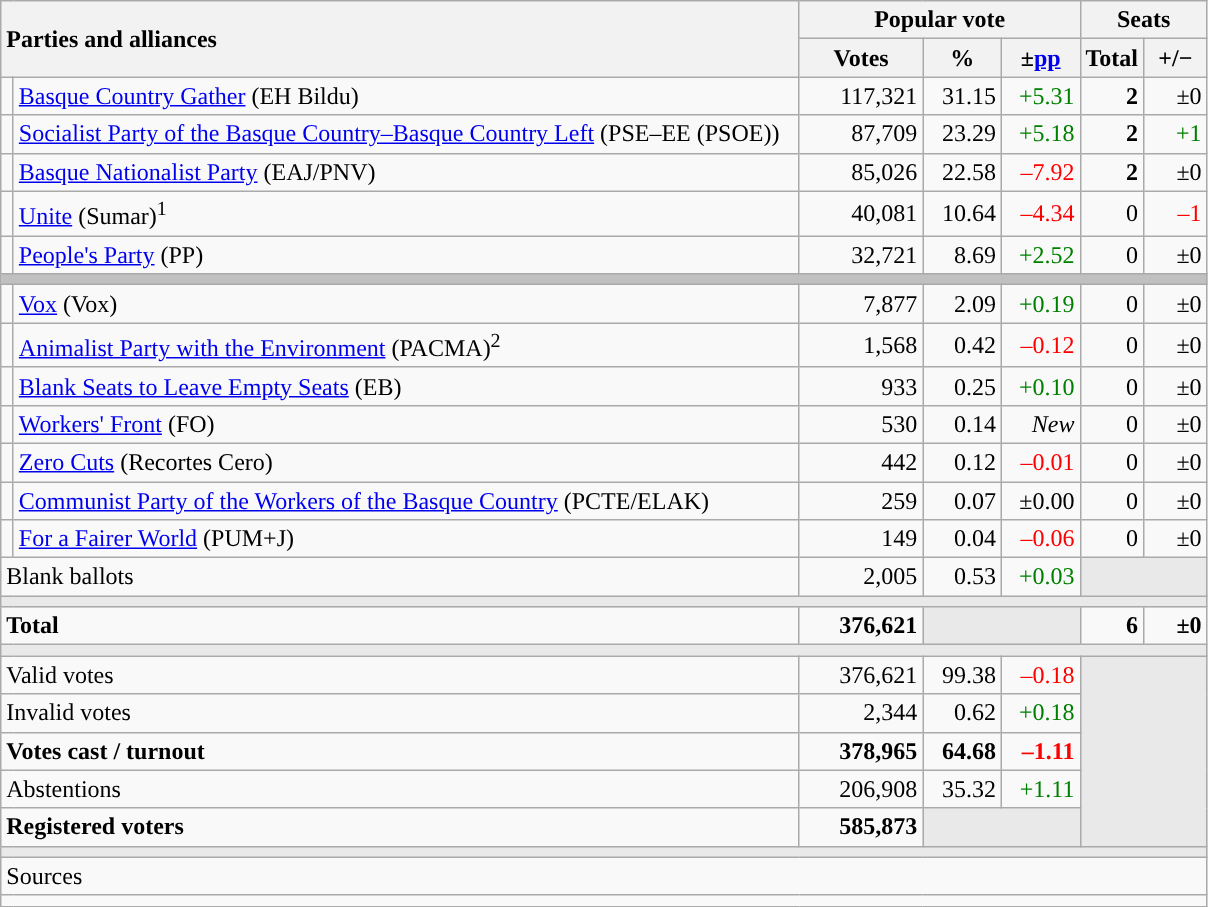<table class="wikitable" style="text-align:right;">
<tr>
<th style="text-align:left;" rowspan="2" colspan="2" width="525">Parties and alliances</th>
<th colspan="3">Popular vote</th>
<th colspan="2">Seats</th>
</tr>
<tr>
<th width="75">Votes</th>
<th width="45">%</th>
<th width="45">±<a href='#'>pp</a></th>
<th width="35">Total</th>
<th width="35">+/−</th>
</tr>
<tr>
<td width="1" style="color:inherit;background:"></td>
<td align="left"><a href='#'>Basque Country Gather</a> (EH Bildu)</td>
<td>117,321</td>
<td>31.15</td>
<td style="color:green;">+5.31</td>
<td><strong>2</strong></td>
<td>±0</td>
</tr>
<tr>
<td style="color:inherit;background:"></td>
<td align="left"><a href='#'>Socialist Party of the Basque Country–Basque Country Left</a> (PSE–EE (PSOE))</td>
<td>87,709</td>
<td>23.29</td>
<td style="color:green;">+5.18</td>
<td><strong>2</strong></td>
<td style="color:green;">+1</td>
</tr>
<tr>
<td style="color:inherit;background:"></td>
<td align="left"><a href='#'>Basque Nationalist Party</a> (EAJ/PNV)</td>
<td>85,026</td>
<td>22.58</td>
<td style="color:red;">–7.92</td>
<td><strong>2</strong></td>
<td>±0</td>
</tr>
<tr>
<td style="color:inherit;background:"></td>
<td align="left"><a href='#'>Unite</a> (Sumar)<sup>1</sup></td>
<td>40,081</td>
<td>10.64</td>
<td style="color:red;">–4.34</td>
<td>0</td>
<td style="color:red;">–1</td>
</tr>
<tr>
<td style="color:inherit;background:"></td>
<td align="left"><a href='#'>People's Party</a> (PP)</td>
<td>32,721</td>
<td>8.69</td>
<td style="color:green;">+2.52</td>
<td>0</td>
<td>±0</td>
</tr>
<tr>
<td colspan="7" bgcolor="#C0C0C0"></td>
</tr>
<tr>
<td style="color:inherit;background:"></td>
<td align="left"><a href='#'>Vox</a> (Vox)</td>
<td>7,877</td>
<td>2.09</td>
<td style="color:green;">+0.19</td>
<td>0</td>
<td>±0</td>
</tr>
<tr>
<td style="color:inherit;background:"></td>
<td align="left"><a href='#'>Animalist Party with the Environment</a> (PACMA)<sup>2</sup></td>
<td>1,568</td>
<td>0.42</td>
<td style="color:red;">–0.12</td>
<td>0</td>
<td>±0</td>
</tr>
<tr>
<td style="color:inherit;background:"></td>
<td align="left"><a href='#'>Blank Seats to Leave Empty Seats</a> (EB)</td>
<td>933</td>
<td>0.25</td>
<td style="color:green;">+0.10</td>
<td>0</td>
<td>±0</td>
</tr>
<tr>
<td style="color:inherit;background:"></td>
<td align="left"><a href='#'>Workers' Front</a> (FO)</td>
<td>530</td>
<td>0.14</td>
<td><em>New</em></td>
<td>0</td>
<td>±0</td>
</tr>
<tr>
<td style="color:inherit;background:"></td>
<td align="left"><a href='#'>Zero Cuts</a> (Recortes Cero)</td>
<td>442</td>
<td>0.12</td>
<td style="color:red;">–0.01</td>
<td>0</td>
<td>±0</td>
</tr>
<tr>
<td style="color:inherit;background:"></td>
<td align="left"><a href='#'>Communist Party of the Workers of the Basque Country</a> (PCTE/ELAK)</td>
<td>259</td>
<td>0.07</td>
<td>±0.00</td>
<td>0</td>
<td>±0</td>
</tr>
<tr>
<td style="color:inherit;background:"></td>
<td align="left"><a href='#'>For a Fairer World</a> (PUM+J)</td>
<td>149</td>
<td>0.04</td>
<td style="color:red;">–0.06</td>
<td>0</td>
<td>±0</td>
</tr>
<tr>
<td align="left" colspan="2">Blank ballots</td>
<td>2,005</td>
<td>0.53</td>
<td style="color:green;">+0.03</td>
<td bgcolor="#E9E9E9" colspan="2"></td>
</tr>
<tr>
<td colspan="7" bgcolor="#E9E9E9"></td>
</tr>
<tr style="font-weight:bold;">
<td align="left" colspan="2">Total</td>
<td>376,621</td>
<td bgcolor="#E9E9E9" colspan="2"></td>
<td>6</td>
<td>±0</td>
</tr>
<tr>
<td colspan="7" bgcolor="#E9E9E9"></td>
</tr>
<tr>
<td align="left" colspan="2">Valid votes</td>
<td>376,621</td>
<td>99.38</td>
<td style="color:red;">–0.18</td>
<td bgcolor="#E9E9E9" colspan="2" rowspan="5"></td>
</tr>
<tr>
<td align="left" colspan="2">Invalid votes</td>
<td>2,344</td>
<td>0.62</td>
<td style="color:green;">+0.18</td>
</tr>
<tr style="font-weight:bold;">
<td align="left" colspan="2">Votes cast / turnout</td>
<td>378,965</td>
<td>64.68</td>
<td style="color:red;">–1.11</td>
</tr>
<tr>
<td align="left" colspan="2">Abstentions</td>
<td>206,908</td>
<td>35.32</td>
<td style="color:green;">+1.11</td>
</tr>
<tr style="font-weight:bold;">
<td align="left" colspan="2">Registered voters</td>
<td>585,873</td>
<td bgcolor="#E9E9E9" colspan="2"></td>
</tr>
<tr>
<td colspan="7" bgcolor="#E9E9E9"></td>
</tr>
<tr>
<td align="left" colspan="7">Sources</td>
</tr>
<tr>
<td colspan="7" style="text-align:left; max-width:790px;"></td>
</tr>
</table>
